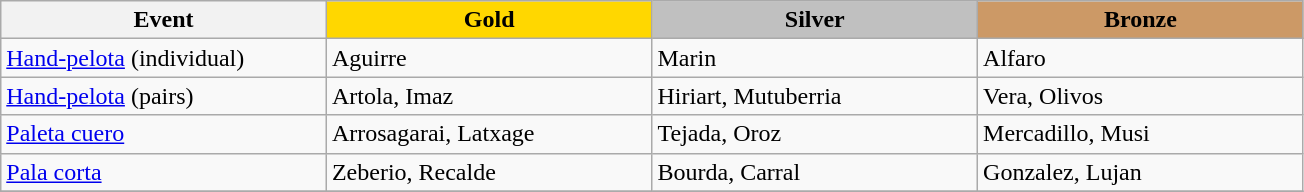<table class="wikitable" style="max-width: 23cm; width: 100%">
<tr>
<th scope="col">Event</th>
<th scope="col" style="background-color:gold; width:25%">Gold</th>
<th scope="col" style="background-color:silver; width:25%; width:25%">Silver</th>
<th scope="col" style="background-color:#cc9966; width:25%">Bronze</th>
</tr>
<tr>
<td><a href='#'>Hand-pelota</a> (individual)</td>
<td> Aguirre</td>
<td> Marin</td>
<td> Alfaro</td>
</tr>
<tr>
<td><a href='#'>Hand-pelota</a> (pairs)</td>
<td> Artola, Imaz</td>
<td> Hiriart, Mutuberria</td>
<td> Vera, Olivos</td>
</tr>
<tr>
<td><a href='#'>Paleta cuero</a></td>
<td> Arrosagarai, Latxage</td>
<td> Tejada,  Oroz</td>
<td> Mercadillo, Musi</td>
</tr>
<tr>
<td><a href='#'>Pala corta</a></td>
<td> Zeberio, Recalde</td>
<td> Bourda, Carral</td>
<td> Gonzalez, Lujan</td>
</tr>
<tr>
</tr>
</table>
